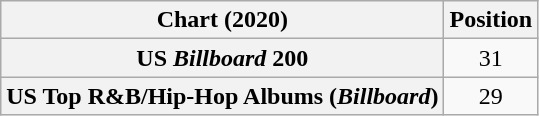<table class="wikitable sortable plainrowheaders" style="text-align:center">
<tr>
<th scope="col">Chart (2020)</th>
<th scope="col">Position</th>
</tr>
<tr>
<th scope="row">US <em>Billboard</em> 200</th>
<td>31</td>
</tr>
<tr>
<th scope="row">US Top R&B/Hip-Hop Albums (<em>Billboard</em>)</th>
<td>29</td>
</tr>
</table>
